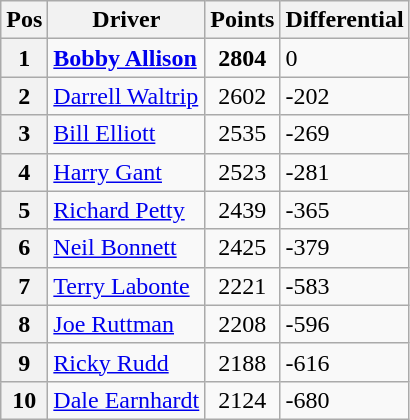<table class="wikitable">
<tr>
<th>Pos</th>
<th>Driver</th>
<th>Points</th>
<th>Differential</th>
</tr>
<tr>
<th>1 </th>
<td><strong><a href='#'>Bobby Allison</a></strong></td>
<td style="text-align:center;"><strong>2804</strong></td>
<td>0</td>
</tr>
<tr>
<th>2 </th>
<td><a href='#'>Darrell Waltrip</a></td>
<td style="text-align:center;">2602</td>
<td>-202</td>
</tr>
<tr>
<th>3 </th>
<td><a href='#'>Bill Elliott</a></td>
<td style="text-align:center;">2535</td>
<td>-269</td>
</tr>
<tr>
<th>4 </th>
<td><a href='#'>Harry Gant</a></td>
<td style="text-align:center;">2523</td>
<td>-281</td>
</tr>
<tr>
<th>5 </th>
<td><a href='#'>Richard Petty</a></td>
<td style="text-align:center;">2439</td>
<td>-365</td>
</tr>
<tr>
<th>6 </th>
<td><a href='#'>Neil Bonnett</a></td>
<td style="text-align:center;">2425</td>
<td>-379</td>
</tr>
<tr>
<th>7 </th>
<td><a href='#'>Terry Labonte</a></td>
<td style="text-align:center;">2221</td>
<td>-583</td>
</tr>
<tr>
<th>8 </th>
<td><a href='#'>Joe Ruttman</a></td>
<td style="text-align:center;">2208</td>
<td>-596</td>
</tr>
<tr>
<th>9 </th>
<td><a href='#'>Ricky Rudd</a></td>
<td style="text-align:center;">2188</td>
<td>-616</td>
</tr>
<tr>
<th>10 </th>
<td><a href='#'>Dale Earnhardt</a></td>
<td style="text-align:center;">2124</td>
<td>-680</td>
</tr>
</table>
